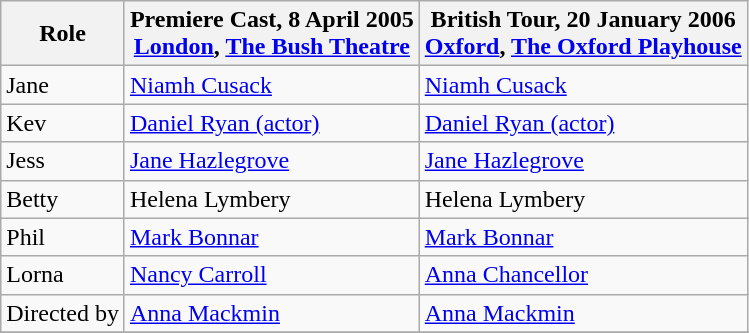<table class="wikitable">
<tr>
<th>Role</th>
<th>Premiere Cast, 8 April 2005<br><a href='#'>London</a>, <a href='#'>The Bush Theatre</a></th>
<th>British Tour, 20 January 2006<br><a href='#'>Oxford</a>, <a href='#'>The Oxford Playhouse</a></th>
</tr>
<tr>
<td>Jane</td>
<td><a href='#'>Niamh Cusack</a></td>
<td><a href='#'>Niamh Cusack</a></td>
</tr>
<tr>
<td>Kev</td>
<td><a href='#'>Daniel Ryan (actor)</a></td>
<td><a href='#'>Daniel Ryan (actor)</a></td>
</tr>
<tr>
<td>Jess</td>
<td><a href='#'>Jane Hazlegrove</a></td>
<td><a href='#'>Jane Hazlegrove</a></td>
</tr>
<tr>
<td>Betty</td>
<td>Helena Lymbery</td>
<td>Helena Lymbery</td>
</tr>
<tr>
<td>Phil</td>
<td><a href='#'>Mark Bonnar</a></td>
<td><a href='#'>Mark Bonnar</a></td>
</tr>
<tr>
<td>Lorna</td>
<td><a href='#'>Nancy Carroll</a></td>
<td><a href='#'>Anna Chancellor</a></td>
</tr>
<tr>
<td>Directed by</td>
<td><a href='#'>Anna Mackmin</a></td>
<td><a href='#'>Anna Mackmin</a></td>
</tr>
<tr>
</tr>
</table>
